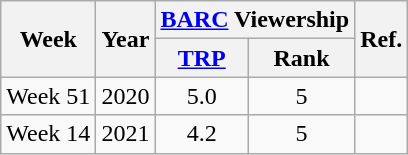<table class="wikitable" style="text-align:center">
<tr>
<th rowspan="2">Week</th>
<th rowspan="2">Year</th>
<th colspan="2"><a href='#'>BARC</a> Viewership</th>
<th rowspan="2">Ref.</th>
</tr>
<tr>
<th><a href='#'>TRP</a></th>
<th>Rank</th>
</tr>
<tr>
<td>Week 51</td>
<td>2020</td>
<td>5.0</td>
<td>5</td>
<td></td>
</tr>
<tr>
<td>Week 14</td>
<td>2021</td>
<td>4.2</td>
<td>5</td>
<td></td>
</tr>
</table>
